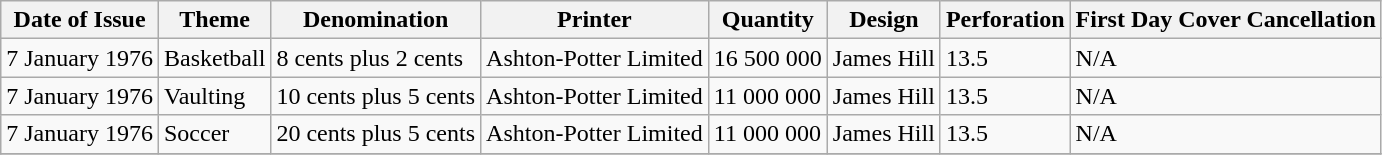<table class="wikitable sortable">
<tr>
<th>Date of Issue</th>
<th>Theme</th>
<th>Denomination</th>
<th>Printer</th>
<th>Quantity</th>
<th>Design</th>
<th>Perforation</th>
<th>First Day Cover Cancellation</th>
</tr>
<tr>
<td>7 January 1976 </td>
<td>Basketball</td>
<td>8 cents plus 2 cents</td>
<td>Ashton-Potter Limited</td>
<td>16 500 000</td>
<td>James Hill</td>
<td>13.5</td>
<td>N/A</td>
</tr>
<tr>
<td>7 January 1976</td>
<td>Vaulting</td>
<td>10 cents plus 5 cents</td>
<td>Ashton-Potter Limited</td>
<td>11 000 000</td>
<td>James Hill</td>
<td>13.5</td>
<td>N/A</td>
</tr>
<tr>
<td>7 January 1976</td>
<td>Soccer</td>
<td>20 cents plus 5 cents</td>
<td>Ashton-Potter Limited</td>
<td>11 000 000</td>
<td>James Hill</td>
<td>13.5</td>
<td>N/A</td>
</tr>
<tr>
</tr>
</table>
